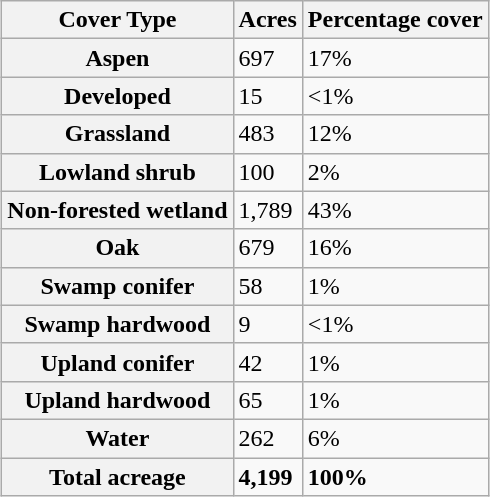<table class="wikitable mw-collapsible" style="margin-left: auto; margin-right: auto; border: none;">
<tr>
<th>Cover Type</th>
<th>Acres</th>
<th>Percentage cover</th>
</tr>
<tr>
<th>Aspen</th>
<td>697</td>
<td>17%</td>
</tr>
<tr>
<th>Developed</th>
<td>15</td>
<td><1%</td>
</tr>
<tr>
<th>Grassland</th>
<td>483</td>
<td>12%</td>
</tr>
<tr>
<th>Lowland shrub</th>
<td>100</td>
<td>2%</td>
</tr>
<tr>
<th>Non-forested wetland</th>
<td>1,789</td>
<td>43%</td>
</tr>
<tr>
<th>Oak</th>
<td>679</td>
<td>16%</td>
</tr>
<tr>
<th>Swamp conifer</th>
<td>58</td>
<td>1%</td>
</tr>
<tr>
<th>Swamp hardwood</th>
<td>9</td>
<td><1%</td>
</tr>
<tr>
<th>Upland conifer</th>
<td>42</td>
<td>1%</td>
</tr>
<tr>
<th>Upland hardwood</th>
<td>65</td>
<td>1%</td>
</tr>
<tr>
<th>Water</th>
<td>262</td>
<td>6%</td>
</tr>
<tr>
<th>Total acreage</th>
<td><strong>4,199</strong></td>
<td><strong>100%</strong></td>
</tr>
<tr>
</tr>
</table>
